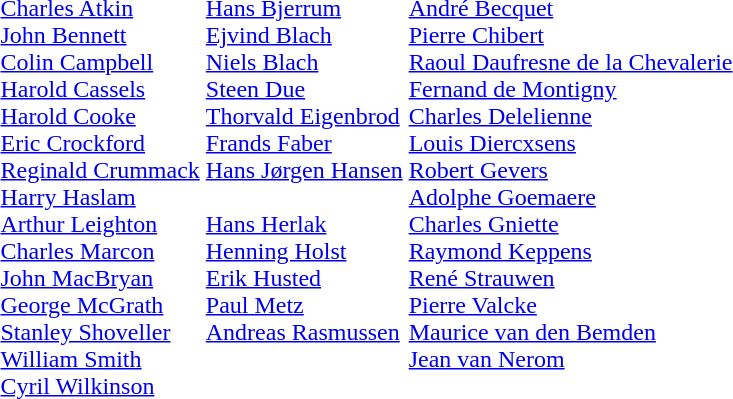<table>
<tr valign=top>
<td><br><a href='#'>Charles Atkin</a> <br><a href='#'>John Bennett</a> <br><a href='#'>Colin Campbell</a> <br><a href='#'>Harold Cassels</a> <br><a href='#'>Harold Cooke</a> <br><a href='#'>Eric Crockford</a> <br><a href='#'>Reginald Crummack</a> <br><a href='#'>Harry Haslam</a> <br><a href='#'>Arthur Leighton</a> <br><a href='#'>Charles Marcon</a> <br><a href='#'>John MacBryan</a> <br><a href='#'>George McGrath</a> <br><a href='#'>Stanley Shoveller</a> <br><a href='#'>William Smith</a> <br><a href='#'>Cyril Wilkinson</a></td>
<td><br><a href='#'>Hans Bjerrum</a> <br><a href='#'>Ejvind Blach</a> <br><a href='#'>Niels Blach</a> <br><a href='#'>Steen Due</a> <br><a href='#'>Thorvald Eigenbrod</a> <br><a href='#'>Frands Faber</a> <br><a href='#'>Hans Jørgen Hansen</a> <br><br><a href='#'>Hans Herlak</a> <br><a href='#'>Henning Holst</a><br> <a href='#'>Erik Husted</a> <br><a href='#'>Paul Metz</a> <br><a href='#'>Andreas Rasmussen</a></td>
<td><br><a href='#'>André Becquet</a> <br><a href='#'>Pierre Chibert</a> <br><a href='#'>Raoul Daufresne de la Chevalerie</a> <br><a href='#'>Fernand de Montigny</a> <br><a href='#'>Charles Delelienne</a> <br><a href='#'>Louis Diercxsens</a> <br><a href='#'>Robert Gevers</a> <br><a href='#'>Adolphe Goemaere</a> <br><a href='#'>Charles Gniette</a> <br><a href='#'>Raymond Keppens</a> <br><a href='#'>René Strauwen</a> <br><a href='#'>Pierre Valcke</a> <br><a href='#'>Maurice van den Bemden</a> <br><a href='#'>Jean van Nerom</a></td>
</tr>
</table>
